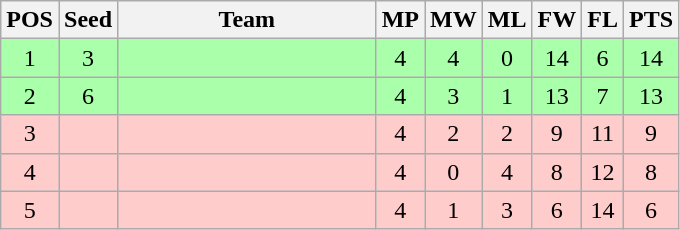<table class="wikitable" style="text-align: center;">
<tr>
<th width=20>POS</th>
<th width=20>Seed</th>
<th width=165>Team</th>
<th width=20>MP</th>
<th width=20>MW</th>
<th width=20>ML</th>
<th width=20>FW</th>
<th width=20>FL</th>
<th width=20>PTS</th>
</tr>
<tr style="background:#aaffaa;">
<td>1</td>
<td>3</td>
<td style="text-align:left;"><strong></strong></td>
<td>4</td>
<td>4</td>
<td>0</td>
<td>14</td>
<td>6</td>
<td>14</td>
</tr>
<tr style="background:#aaffaa;">
<td>2</td>
<td>6</td>
<td style="text-align:left;"><strong></strong></td>
<td>4</td>
<td>3</td>
<td>1</td>
<td>13</td>
<td>7</td>
<td>13</td>
</tr>
<tr style="background:#fcc;">
<td>3</td>
<td></td>
<td style="text-align:left;"></td>
<td>4</td>
<td>2</td>
<td>2</td>
<td>9</td>
<td>11</td>
<td>9</td>
</tr>
<tr style="background:#fcc;">
<td>4</td>
<td></td>
<td style="text-align:left;"></td>
<td>4</td>
<td>0</td>
<td>4</td>
<td>8</td>
<td>12</td>
<td>8</td>
</tr>
<tr style="background:#fcc;">
<td>5</td>
<td></td>
<td style="text-align:left;"></td>
<td>4</td>
<td>1</td>
<td>3</td>
<td>6</td>
<td>14</td>
<td>6</td>
</tr>
</table>
